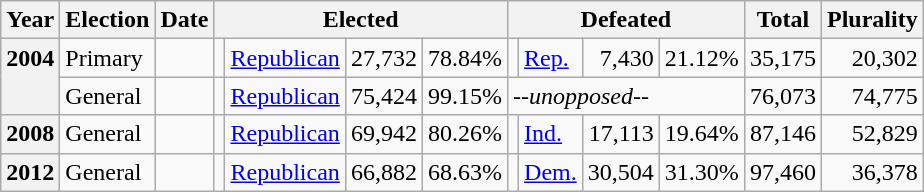<table class=wikitable>
<tr>
<th>Year</th>
<th>Election</th>
<th>Date</th>
<th ! colspan="4">Elected</th>
<th ! colspan="4">Defeated</th>
<th>Total</th>
<th>Plurality</th>
</tr>
<tr>
<th rowspan="2" valign="top">2004</th>
<td valign="top">Primary</td>
<td valign="top"></td>
<td valign="top"></td>
<td valign="top" ><a href='#'>Republican</a></td>
<td valign="top" align="right">27,732</td>
<td valign="top" align="right">78.84%</td>
<td valign="top"></td>
<td valign="top" ><a href='#'>Rep.</a></td>
<td valign="top" align="right">7,430</td>
<td valign="top" align="right">21.12%</td>
<td valign="top" align="right">35,175</td>
<td valign="top" align="right">20,302</td>
</tr>
<tr>
<td valign="top">General</td>
<td valign="top"></td>
<td valign="top"></td>
<td valign="top" ><a href='#'>Republican</a></td>
<td valign="top" align="right">75,424</td>
<td valign="top" align="right">99.15%</td>
<td valign="top" colspan="4">--<em>unopposed</em>--</td>
<td valign="top" align="right">76,073</td>
<td valign="top" align="right">74,775</td>
</tr>
<tr>
<th valign="top">2008</th>
<td valign="top">General</td>
<td valign="top"></td>
<td valign="top"></td>
<td valign="top" ><a href='#'>Republican</a></td>
<td valign="top" align="right">69,942</td>
<td valign="top" align="right">80.26%</td>
<td valign="top"></td>
<td valign="top" ><a href='#'>Ind.</a></td>
<td valign="top" align="right">17,113</td>
<td valign="top" align="right">19.64%</td>
<td valign="top" align="right">87,146</td>
<td valign="top" align="right">52,829</td>
</tr>
<tr>
<th valign="top">2012</th>
<td valign="top">General</td>
<td valign="top"></td>
<td valign="top"></td>
<td valign="top" ><a href='#'>Republican</a></td>
<td valign="top" align="right">66,882</td>
<td valign="top" align="right">68.63%</td>
<td valign="top"></td>
<td valign="top" ><a href='#'>Dem.</a></td>
<td valign="top" align="right">30,504</td>
<td valign="top" align="right">31.30%</td>
<td valign="top" align="right">97,460</td>
<td valign="top" align="right">36,378</td>
</tr>
</table>
